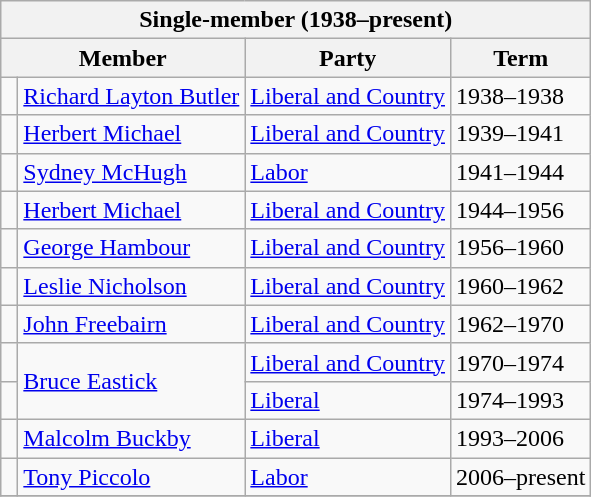<table class="wikitable">
<tr>
<th colspan="4">Single-member (1938–present)</th>
</tr>
<tr>
<th colspan="2">Member</th>
<th>Party</th>
<th>Term</th>
</tr>
<tr>
<td> </td>
<td><a href='#'>Richard Layton Butler</a></td>
<td><a href='#'>Liberal and Country</a></td>
<td>1938–1938</td>
</tr>
<tr>
<td> </td>
<td><a href='#'>Herbert Michael</a></td>
<td><a href='#'>Liberal and Country</a></td>
<td>1939–1941</td>
</tr>
<tr>
<td> </td>
<td><a href='#'>Sydney McHugh</a></td>
<td><a href='#'>Labor</a></td>
<td>1941–1944</td>
</tr>
<tr>
<td> </td>
<td><a href='#'>Herbert Michael</a></td>
<td><a href='#'>Liberal and Country</a></td>
<td>1944–1956</td>
</tr>
<tr>
<td> </td>
<td><a href='#'>George Hambour</a></td>
<td><a href='#'>Liberal and Country</a></td>
<td>1956–1960</td>
</tr>
<tr>
<td> </td>
<td><a href='#'>Leslie Nicholson</a></td>
<td><a href='#'>Liberal and Country</a></td>
<td>1960–1962</td>
</tr>
<tr>
<td> </td>
<td><a href='#'>John Freebairn</a></td>
<td><a href='#'>Liberal and Country</a></td>
<td>1962–1970</td>
</tr>
<tr>
<td> </td>
<td rowspan="2"><a href='#'>Bruce Eastick</a></td>
<td><a href='#'>Liberal and Country</a></td>
<td>1970–1974</td>
</tr>
<tr>
<td> </td>
<td><a href='#'>Liberal</a></td>
<td>1974–1993</td>
</tr>
<tr>
<td> </td>
<td><a href='#'>Malcolm Buckby</a></td>
<td><a href='#'>Liberal</a></td>
<td>1993–2006</td>
</tr>
<tr>
<td> </td>
<td><a href='#'>Tony Piccolo</a></td>
<td><a href='#'>Labor</a></td>
<td>2006–present</td>
</tr>
<tr>
</tr>
</table>
